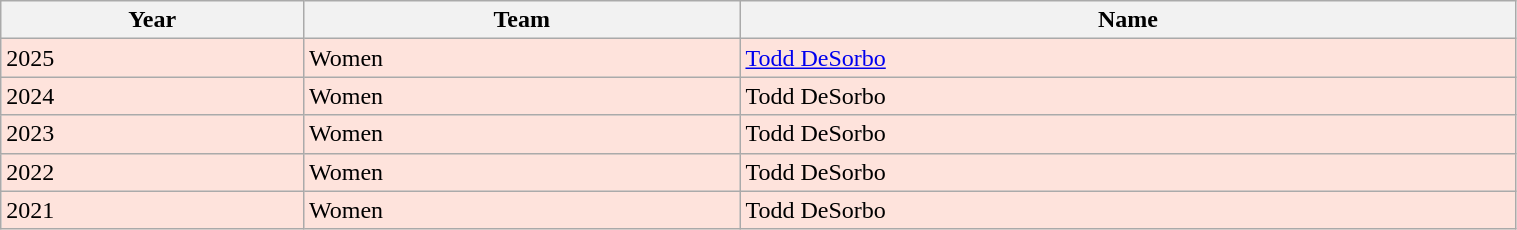<table class="wikitable" width=80%>
<tr>
<th align=center><strong>Year</strong></th>
<th align=center><strong>Team</strong></th>
<th align=center><strong>Name</strong></th>
</tr>
<tr bgcolor="#FEE3DC">
<td>2025</td>
<td>Women</td>
<td><a href='#'>Todd DeSorbo</a></td>
</tr>
<tr bgcolor="#FEE3DC">
<td>2024</td>
<td>Women</td>
<td>Todd DeSorbo</td>
</tr>
<tr bgcolor="#FEE3DC">
<td>2023</td>
<td>Women</td>
<td>Todd DeSorbo</td>
</tr>
<tr bgcolor="#FEE3DC">
<td>2022</td>
<td>Women</td>
<td>Todd DeSorbo</td>
</tr>
<tr bgcolor="#FEE3DC">
<td>2021</td>
<td>Women</td>
<td>Todd DeSorbo</td>
</tr>
</table>
